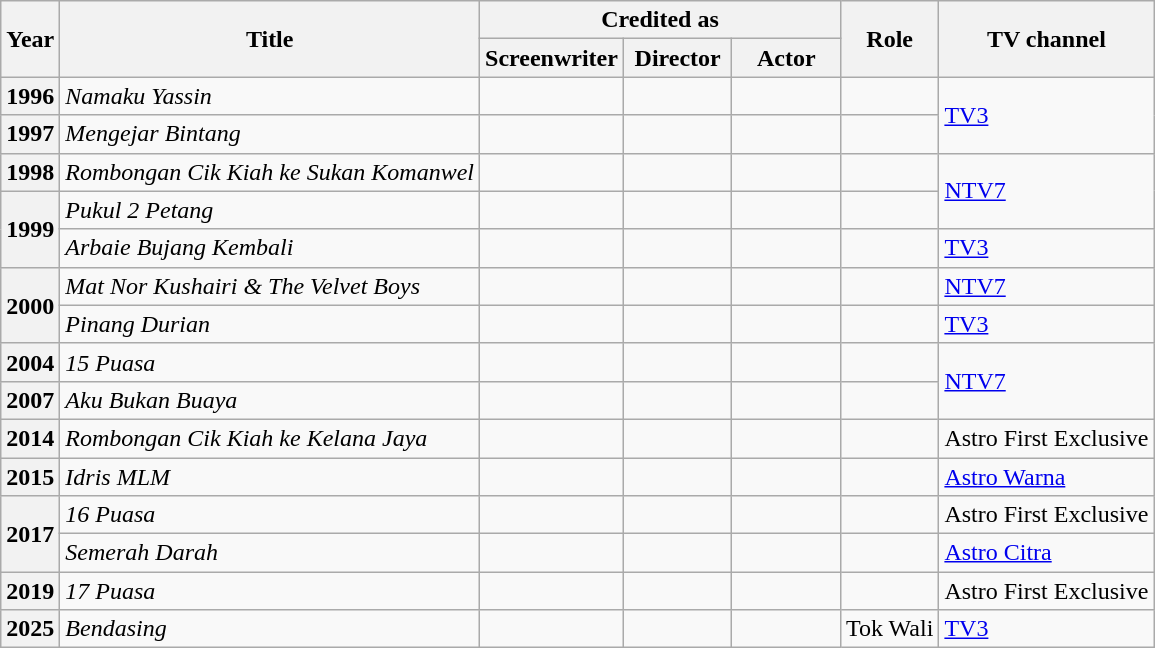<table class="wikitable">
<tr>
<th rowspan="2">Year</th>
<th rowspan="2">Title</th>
<th colspan="3">Credited as</th>
<th rowspan="2">Role</th>
<th rowspan="2">TV channel</th>
</tr>
<tr>
<th width="65">Screenwriter</th>
<th width="65">Director</th>
<th width="65">Actor</th>
</tr>
<tr>
<th>1996</th>
<td><em>Namaku Yassin</em></td>
<td></td>
<td></td>
<td></td>
<td></td>
<td rowspan="2"><a href='#'>TV3</a></td>
</tr>
<tr>
<th>1997</th>
<td><em>Mengejar Bintang</em></td>
<td></td>
<td></td>
<td></td>
<td></td>
</tr>
<tr>
<th>1998</th>
<td><em>Rombongan Cik Kiah ke Sukan Komanwel</em></td>
<td></td>
<td></td>
<td></td>
<td></td>
<td rowspan="2"><a href='#'>NTV7</a></td>
</tr>
<tr>
<th rowspan="2">1999</th>
<td><em>Pukul 2 Petang</em></td>
<td></td>
<td></td>
<td></td>
<td></td>
</tr>
<tr>
<td><em>Arbaie Bujang Kembali</em></td>
<td></td>
<td></td>
<td></td>
<td></td>
<td><a href='#'>TV3</a></td>
</tr>
<tr>
<th rowspan="2">2000</th>
<td><em>Mat Nor Kushairi & The Velvet Boys</em></td>
<td></td>
<td></td>
<td></td>
<td></td>
<td><a href='#'>NTV7</a></td>
</tr>
<tr>
<td><em>Pinang Durian</em></td>
<td></td>
<td></td>
<td></td>
<td></td>
<td><a href='#'>TV3</a></td>
</tr>
<tr>
<th>2004</th>
<td><em>15 Puasa</em></td>
<td></td>
<td></td>
<td></td>
<td></td>
<td rowspan="2"><a href='#'>NTV7</a></td>
</tr>
<tr>
<th>2007</th>
<td><em>Aku Bukan Buaya</em></td>
<td></td>
<td></td>
<td></td>
<td></td>
</tr>
<tr>
<th>2014</th>
<td><em>Rombongan Cik Kiah ke Kelana Jaya</em></td>
<td></td>
<td></td>
<td></td>
<td></td>
<td>Astro First Exclusive</td>
</tr>
<tr>
<th>2015</th>
<td><em>Idris MLM</em></td>
<td></td>
<td></td>
<td></td>
<td></td>
<td><a href='#'>Astro Warna</a></td>
</tr>
<tr>
<th rowspan="2">2017</th>
<td><em>16 Puasa</em></td>
<td></td>
<td></td>
<td></td>
<td></td>
<td>Astro First Exclusive</td>
</tr>
<tr>
<td><em>Semerah Darah</em></td>
<td></td>
<td></td>
<td></td>
<td></td>
<td><a href='#'>Astro Citra</a></td>
</tr>
<tr>
<th>2019</th>
<td><em>17 Puasa</em></td>
<td></td>
<td></td>
<td></td>
<td></td>
<td>Astro First Exclusive</td>
</tr>
<tr>
<th>2025</th>
<td><em>Bendasing</em></td>
<td></td>
<td></td>
<td></td>
<td>Tok Wali</td>
<td><a href='#'>TV3</a></td>
</tr>
</table>
